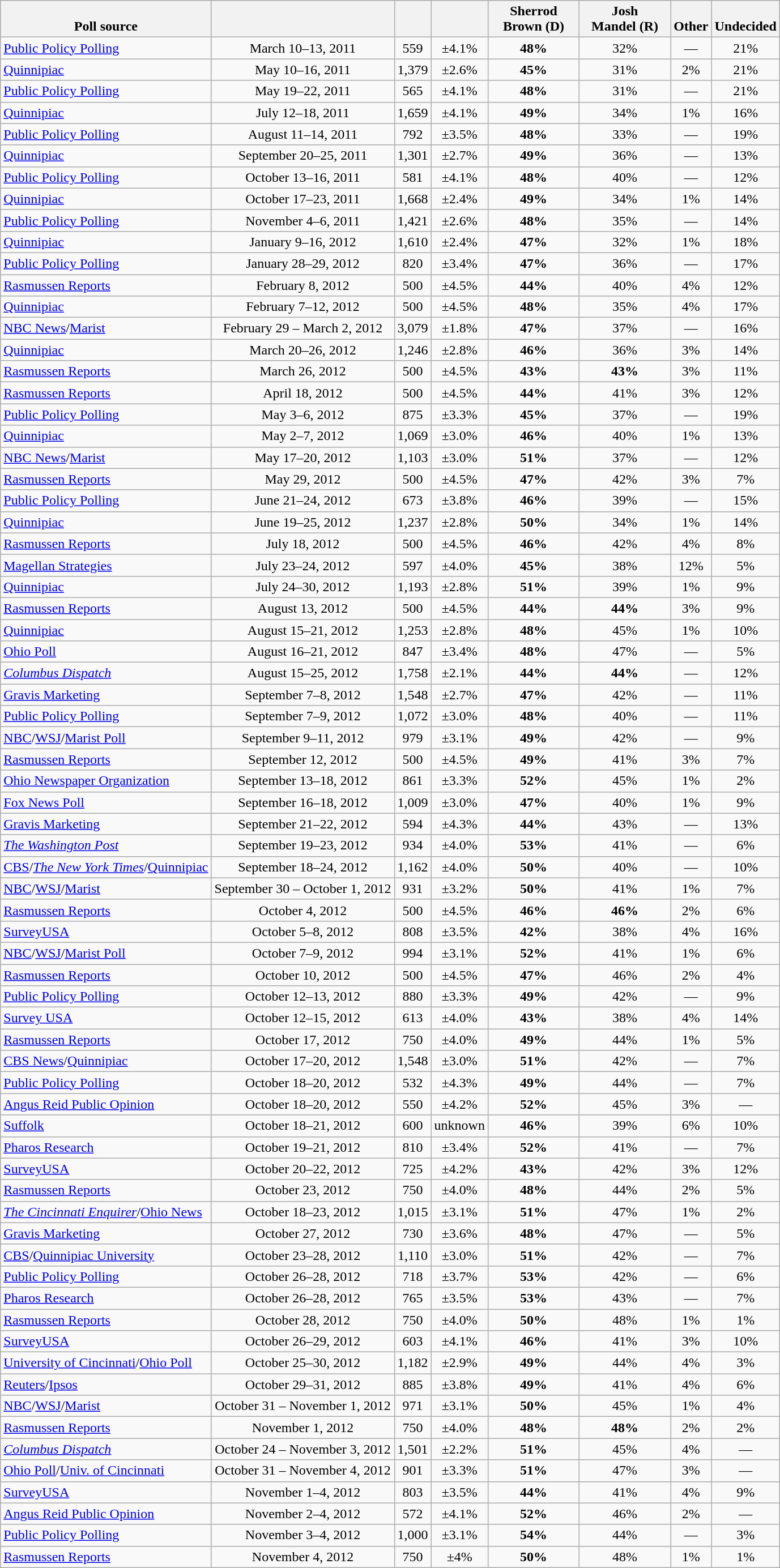<table class="wikitable" style="text-align:center">
<tr valign= bottom>
<th>Poll source</th>
<th></th>
<th></th>
<th></th>
<th style="width:100px;">Sherrod<br>Brown (D)</th>
<th style="width:100px;">Josh<br>Mandel (R)</th>
<th>Other</th>
<th>Undecided</th>
</tr>
<tr>
<td align=left><a href='#'>Public Policy Polling</a></td>
<td>March 10–13, 2011</td>
<td>559</td>
<td>±4.1%</td>
<td><strong>48%</strong></td>
<td>32%</td>
<td>—</td>
<td>21%</td>
</tr>
<tr>
<td align=left><a href='#'>Quinnipiac</a></td>
<td>May 10–16, 2011</td>
<td>1,379</td>
<td>±2.6%</td>
<td><strong>45%</strong></td>
<td>31%</td>
<td>2%</td>
<td>21%</td>
</tr>
<tr>
<td align=left><a href='#'>Public Policy Polling</a></td>
<td>May 19–22, 2011</td>
<td>565</td>
<td>±4.1%</td>
<td><strong>48%</strong></td>
<td>31%</td>
<td>—</td>
<td>21%</td>
</tr>
<tr>
<td align=left><a href='#'>Quinnipiac</a></td>
<td>July 12–18, 2011</td>
<td>1,659</td>
<td>±4.1%</td>
<td><strong>49%</strong></td>
<td>34%</td>
<td>1%</td>
<td>16%</td>
</tr>
<tr>
<td align=left><a href='#'>Public Policy Polling</a></td>
<td>August 11–14, 2011</td>
<td>792</td>
<td>±3.5%</td>
<td><strong>48%</strong></td>
<td>33%</td>
<td>—</td>
<td>19%</td>
</tr>
<tr>
<td align=left><a href='#'>Quinnipiac</a></td>
<td>September 20–25, 2011</td>
<td>1,301</td>
<td>±2.7%</td>
<td><strong>49%</strong></td>
<td>36%</td>
<td>—</td>
<td>13%</td>
</tr>
<tr>
<td align=left><a href='#'>Public Policy Polling</a></td>
<td>October 13–16, 2011</td>
<td>581</td>
<td>±4.1%</td>
<td><strong>48%</strong></td>
<td>40%</td>
<td>—</td>
<td>12%</td>
</tr>
<tr>
<td align=left><a href='#'>Quinnipiac</a></td>
<td>October 17–23, 2011</td>
<td>1,668</td>
<td>±2.4%</td>
<td><strong>49%</strong></td>
<td>34%</td>
<td>1%</td>
<td>14%</td>
</tr>
<tr>
<td align=left><a href='#'>Public Policy Polling</a></td>
<td>November 4–6, 2011</td>
<td>1,421</td>
<td>±2.6%</td>
<td><strong>48%</strong></td>
<td>35%</td>
<td>—</td>
<td>14%</td>
</tr>
<tr>
<td align=left><a href='#'>Quinnipiac</a></td>
<td>January 9–16, 2012</td>
<td>1,610</td>
<td>±2.4%</td>
<td><strong>47%</strong></td>
<td>32%</td>
<td>1%</td>
<td>18%</td>
</tr>
<tr>
<td align=left><a href='#'>Public Policy Polling</a></td>
<td>January 28–29, 2012</td>
<td>820</td>
<td>±3.4%</td>
<td><strong>47%</strong></td>
<td>36%</td>
<td>—</td>
<td>17%</td>
</tr>
<tr>
<td align=left><a href='#'>Rasmussen Reports</a></td>
<td>February 8, 2012</td>
<td>500</td>
<td>±4.5%</td>
<td><strong>44%</strong></td>
<td>40%</td>
<td>4%</td>
<td>12%</td>
</tr>
<tr>
<td align=left><a href='#'>Quinnipiac</a></td>
<td>February 7–12, 2012</td>
<td>500</td>
<td>±4.5%</td>
<td><strong>48%</strong></td>
<td>35%</td>
<td>4%</td>
<td>17%</td>
</tr>
<tr>
<td align=left><a href='#'>NBC News</a>/<a href='#'>Marist</a></td>
<td>February 29 – March 2, 2012</td>
<td>3,079</td>
<td>±1.8%</td>
<td><strong>47%</strong></td>
<td>37%</td>
<td>—</td>
<td>16%</td>
</tr>
<tr>
<td align=left><a href='#'>Quinnipiac</a></td>
<td>March 20–26, 2012</td>
<td>1,246</td>
<td>±2.8%</td>
<td><strong>46%</strong></td>
<td>36%</td>
<td>3%</td>
<td>14%</td>
</tr>
<tr>
<td align=left><a href='#'>Rasmussen Reports</a></td>
<td>March 26, 2012</td>
<td>500</td>
<td>±4.5%</td>
<td><strong>43%</strong></td>
<td><strong>43%</strong></td>
<td>3%</td>
<td>11%</td>
</tr>
<tr>
<td align=left><a href='#'>Rasmussen Reports</a></td>
<td>April 18, 2012</td>
<td>500</td>
<td>±4.5%</td>
<td><strong>44%</strong></td>
<td>41%</td>
<td>3%</td>
<td>12%</td>
</tr>
<tr>
<td align=left><a href='#'>Public Policy Polling</a></td>
<td>May 3–6, 2012</td>
<td>875</td>
<td>±3.3%</td>
<td><strong>45%</strong></td>
<td>37%</td>
<td>—</td>
<td>19%</td>
</tr>
<tr>
<td align=left><a href='#'>Quinnipiac</a></td>
<td>May 2–7, 2012</td>
<td>1,069</td>
<td>±3.0%</td>
<td><strong>46%</strong></td>
<td>40%</td>
<td>1%</td>
<td>13%</td>
</tr>
<tr>
<td align=left><a href='#'>NBC News</a>/<a href='#'>Marist</a></td>
<td>May 17–20, 2012</td>
<td>1,103</td>
<td>±3.0%</td>
<td><strong>51%</strong></td>
<td>37%</td>
<td>—</td>
<td>12%</td>
</tr>
<tr>
<td align=left><a href='#'>Rasmussen Reports</a></td>
<td>May 29, 2012</td>
<td>500</td>
<td>±4.5%</td>
<td><strong>47%</strong></td>
<td>42%</td>
<td>3%</td>
<td>7%</td>
</tr>
<tr>
<td align=left><a href='#'>Public Policy Polling</a></td>
<td>June 21–24, 2012</td>
<td>673</td>
<td>±3.8%</td>
<td><strong>46%</strong></td>
<td>39%</td>
<td>—</td>
<td>15%</td>
</tr>
<tr>
<td align=left><a href='#'>Quinnipiac</a></td>
<td>June 19–25, 2012</td>
<td>1,237</td>
<td>±2.8%</td>
<td><strong>50%</strong></td>
<td>34%</td>
<td>1%</td>
<td>14%</td>
</tr>
<tr>
<td align=left><a href='#'>Rasmussen Reports</a></td>
<td>July 18, 2012</td>
<td>500</td>
<td>±4.5%</td>
<td><strong>46%</strong></td>
<td>42%</td>
<td>4%</td>
<td>8%</td>
</tr>
<tr>
<td align=left><a href='#'>Magellan Strategies</a></td>
<td>July 23–24, 2012</td>
<td>597</td>
<td>±4.0%</td>
<td><strong>45%</strong></td>
<td>38%</td>
<td>12%</td>
<td>5%</td>
</tr>
<tr>
<td align=left><a href='#'>Quinnipiac</a></td>
<td>July 24–30, 2012</td>
<td>1,193</td>
<td>±2.8%</td>
<td><strong>51%</strong></td>
<td>39%</td>
<td>1%</td>
<td>9%</td>
</tr>
<tr>
<td align=left><a href='#'>Rasmussen Reports</a></td>
<td>August 13, 2012</td>
<td>500</td>
<td>±4.5%</td>
<td><strong>44%</strong></td>
<td><strong>44%</strong></td>
<td>3%</td>
<td>9%</td>
</tr>
<tr>
<td align=left><a href='#'>Quinnipiac</a></td>
<td>August 15–21, 2012</td>
<td>1,253</td>
<td>±2.8%</td>
<td><strong>48%</strong></td>
<td>45%</td>
<td>1%</td>
<td>10%</td>
</tr>
<tr>
<td align=left><a href='#'>Ohio Poll</a></td>
<td>August 16–21, 2012</td>
<td>847</td>
<td>±3.4%</td>
<td><strong>48%</strong></td>
<td>47%</td>
<td>—</td>
<td>5%</td>
</tr>
<tr>
<td align=left><em><a href='#'>Columbus Dispatch</a></em></td>
<td>August 15–25, 2012</td>
<td>1,758</td>
<td>±2.1%</td>
<td><strong>44%</strong></td>
<td><strong>44%</strong></td>
<td>—</td>
<td>12%</td>
</tr>
<tr>
<td align=left><a href='#'>Gravis Marketing</a></td>
<td>September 7–8, 2012</td>
<td>1,548</td>
<td>±2.7%</td>
<td><strong>47%</strong></td>
<td>42%</td>
<td>—</td>
<td>11%</td>
</tr>
<tr>
<td align=left><a href='#'>Public Policy Polling</a></td>
<td>September 7–9, 2012</td>
<td>1,072</td>
<td>±3.0%</td>
<td><strong>48%</strong></td>
<td>40%</td>
<td>—</td>
<td>11%</td>
</tr>
<tr>
<td align=left><a href='#'>NBC</a>/<a href='#'>WSJ</a>/<a href='#'>Marist Poll</a></td>
<td>September 9–11, 2012</td>
<td>979</td>
<td>±3.1%</td>
<td><strong>49%</strong></td>
<td>42%</td>
<td>—</td>
<td>9%</td>
</tr>
<tr>
<td align=left><a href='#'>Rasmussen Reports</a></td>
<td>September 12, 2012</td>
<td>500</td>
<td>±4.5%</td>
<td><strong>49%</strong></td>
<td>41%</td>
<td>3%</td>
<td>7%</td>
</tr>
<tr>
<td align=left><a href='#'>Ohio Newspaper Organization</a></td>
<td>September 13–18, 2012</td>
<td>861</td>
<td>±3.3%</td>
<td><strong>52%</strong></td>
<td>45%</td>
<td>1%</td>
<td>2%</td>
</tr>
<tr>
<td align=left><a href='#'>Fox News Poll</a></td>
<td>September 16–18, 2012</td>
<td>1,009</td>
<td>±3.0%</td>
<td><strong>47%</strong></td>
<td>40%</td>
<td>1%</td>
<td>9%</td>
</tr>
<tr>
<td align=left><a href='#'>Gravis Marketing</a></td>
<td>September 21–22, 2012</td>
<td>594</td>
<td>±4.3%</td>
<td><strong>44%</strong></td>
<td>43%</td>
<td>—</td>
<td>13%</td>
</tr>
<tr>
<td align=left><em><a href='#'>The Washington Post</a></em></td>
<td>September 19–23, 2012</td>
<td>934</td>
<td>±4.0%</td>
<td><strong>53%</strong></td>
<td>41%</td>
<td>—</td>
<td>6%</td>
</tr>
<tr>
<td align=left><a href='#'>CBS</a>/<em><a href='#'>The New York Times</a></em>/<a href='#'>Quinnipiac</a></td>
<td>September 18–24, 2012</td>
<td>1,162</td>
<td>±4.0%</td>
<td><strong>50%</strong></td>
<td>40%</td>
<td>—</td>
<td>10%</td>
</tr>
<tr>
<td align=left><a href='#'>NBC</a>/<a href='#'>WSJ</a>/<a href='#'>Marist</a></td>
<td>September 30 – October 1, 2012</td>
<td>931</td>
<td>±3.2%</td>
<td><strong>50%</strong></td>
<td>41%</td>
<td>1%</td>
<td>7%</td>
</tr>
<tr>
<td align=left><a href='#'>Rasmussen Reports</a></td>
<td>October 4, 2012</td>
<td>500</td>
<td>±4.5%</td>
<td><strong>46%</strong></td>
<td><strong>46%</strong></td>
<td>2%</td>
<td>6%</td>
</tr>
<tr>
<td align=left><a href='#'>SurveyUSA</a></td>
<td>October 5–8, 2012</td>
<td>808</td>
<td>±3.5%</td>
<td><strong>42%</strong></td>
<td>38%</td>
<td>4%</td>
<td>16%</td>
</tr>
<tr>
<td align=left><a href='#'>NBC</a>/<a href='#'>WSJ</a>/<a href='#'>Marist Poll</a></td>
<td>October 7–9, 2012</td>
<td>994</td>
<td>±3.1%</td>
<td><strong>52%</strong></td>
<td>41%</td>
<td>1%</td>
<td>6%</td>
</tr>
<tr>
<td align=left><a href='#'>Rasmussen Reports</a></td>
<td>October 10, 2012</td>
<td>500</td>
<td>±4.5%</td>
<td><strong>47%</strong></td>
<td>46%</td>
<td>2%</td>
<td>4%</td>
</tr>
<tr>
<td align=left><a href='#'>Public Policy Polling</a></td>
<td>October 12–13, 2012</td>
<td>880</td>
<td>±3.3%</td>
<td><strong>49%</strong></td>
<td>42%</td>
<td>—</td>
<td>9%</td>
</tr>
<tr>
<td align=left><a href='#'>Survey USA</a></td>
<td>October 12–15, 2012</td>
<td>613</td>
<td>±4.0%</td>
<td><strong>43%</strong></td>
<td>38%</td>
<td>4%</td>
<td>14%</td>
</tr>
<tr>
<td align=left><a href='#'>Rasmussen Reports</a></td>
<td>October 17, 2012</td>
<td>750</td>
<td>±4.0%</td>
<td><strong>49%</strong></td>
<td>44%</td>
<td>1%</td>
<td>5%</td>
</tr>
<tr>
<td align=left><a href='#'>CBS News</a>/<a href='#'>Quinnipiac</a></td>
<td>October 17–20, 2012</td>
<td>1,548</td>
<td>±3.0%</td>
<td><strong>51%</strong></td>
<td>42%</td>
<td>—</td>
<td>7%</td>
</tr>
<tr>
<td align=left><a href='#'>Public Policy Polling</a></td>
<td>October 18–20, 2012</td>
<td>532</td>
<td>±4.3%</td>
<td><strong>49%</strong></td>
<td>44%</td>
<td>—</td>
<td>7%</td>
</tr>
<tr>
<td align=left><a href='#'>Angus Reid Public Opinion</a></td>
<td>October 18–20, 2012</td>
<td>550</td>
<td>±4.2%</td>
<td><strong>52%</strong></td>
<td>45%</td>
<td>3%</td>
<td>—</td>
</tr>
<tr>
<td align=left><a href='#'>Suffolk</a></td>
<td>October 18–21, 2012</td>
<td>600</td>
<td>unknown</td>
<td><strong>46%</strong></td>
<td>39%</td>
<td>6%</td>
<td>10%</td>
</tr>
<tr>
<td align=left><a href='#'>Pharos Research</a></td>
<td>October 19–21, 2012</td>
<td>810</td>
<td>±3.4%</td>
<td><strong>52%</strong></td>
<td>41%</td>
<td>—</td>
<td>7%</td>
</tr>
<tr>
<td align=left><a href='#'>SurveyUSA</a></td>
<td>October 20–22, 2012</td>
<td>725</td>
<td>±4.2%</td>
<td><strong>43%</strong></td>
<td>42%</td>
<td>3%</td>
<td>12%</td>
</tr>
<tr>
<td align=left><a href='#'>Rasmussen Reports</a></td>
<td>October 23, 2012</td>
<td>750</td>
<td>±4.0%</td>
<td><strong>48%</strong></td>
<td>44%</td>
<td>2%</td>
<td>5%</td>
</tr>
<tr>
<td align=left><em><a href='#'>The Cincinnati Enquirer</a></em>/<a href='#'>Ohio News</a></td>
<td>October 18–23, 2012</td>
<td>1,015</td>
<td>±3.1%</td>
<td><strong>51%</strong></td>
<td>47%</td>
<td>1%</td>
<td>2%</td>
</tr>
<tr>
<td align=left><a href='#'>Gravis Marketing</a></td>
<td>October 27, 2012</td>
<td>730</td>
<td>±3.6%</td>
<td><strong>48%</strong></td>
<td>47%</td>
<td>—</td>
<td>5%</td>
</tr>
<tr>
<td align=left><a href='#'>CBS</a>/<a href='#'>Quinnipiac University</a></td>
<td>October 23–28, 2012</td>
<td>1,110</td>
<td>±3.0%</td>
<td><strong>51%</strong></td>
<td>42%</td>
<td>—</td>
<td>7%</td>
</tr>
<tr>
<td align=left><a href='#'>Public Policy Polling</a></td>
<td>October 26–28, 2012</td>
<td>718</td>
<td>±3.7%</td>
<td><strong>53%</strong></td>
<td>42%</td>
<td>—</td>
<td>6%</td>
</tr>
<tr>
<td align=left><a href='#'>Pharos Research</a></td>
<td>October 26–28, 2012</td>
<td>765</td>
<td>±3.5%</td>
<td><strong>53%</strong></td>
<td>43%</td>
<td>—</td>
<td>7%</td>
</tr>
<tr>
<td align=left><a href='#'>Rasmussen Reports</a></td>
<td>October 28, 2012</td>
<td>750</td>
<td>±4.0%</td>
<td><strong>50%</strong></td>
<td>48%</td>
<td>1%</td>
<td>1%</td>
</tr>
<tr>
<td align=left><a href='#'>SurveyUSA</a></td>
<td>October 26–29, 2012</td>
<td>603</td>
<td>±4.1%</td>
<td><strong>46%</strong></td>
<td>41%</td>
<td>3%</td>
<td>10%</td>
</tr>
<tr>
<td align=left><a href='#'>University of Cincinnati</a>/<a href='#'>Ohio Poll</a></td>
<td>October 25–30, 2012</td>
<td>1,182</td>
<td>±2.9%</td>
<td><strong>49%</strong></td>
<td>44%</td>
<td>4%</td>
<td>3%</td>
</tr>
<tr>
<td align=left><a href='#'>Reuters</a>/<a href='#'>Ipsos</a></td>
<td>October 29–31, 2012</td>
<td>885</td>
<td>±3.8%</td>
<td><strong>49%</strong></td>
<td>41%</td>
<td>4%</td>
<td>6%</td>
</tr>
<tr>
<td align=left><a href='#'>NBC</a>/<a href='#'>WSJ</a>/<a href='#'>Marist</a></td>
<td>October 31 – November 1, 2012</td>
<td>971</td>
<td>±3.1%</td>
<td><strong>50%</strong></td>
<td>45%</td>
<td>1%</td>
<td>4%</td>
</tr>
<tr>
<td align=left><a href='#'>Rasmussen Reports</a></td>
<td>November 1, 2012</td>
<td>750</td>
<td>±4.0%</td>
<td><strong>48%</strong></td>
<td><strong>48%</strong></td>
<td>2%</td>
<td>2%</td>
</tr>
<tr>
<td align=left><em><a href='#'>Columbus Dispatch</a></em></td>
<td>October 24 – November 3, 2012</td>
<td>1,501</td>
<td>±2.2%</td>
<td><strong>51%</strong></td>
<td>45%</td>
<td>4%</td>
<td>—</td>
</tr>
<tr>
<td align=left><a href='#'>Ohio Poll</a>/<a href='#'>Univ. of Cincinnati</a></td>
<td>October 31 – November 4, 2012</td>
<td>901</td>
<td>±3.3%</td>
<td><strong>51%</strong></td>
<td>47%</td>
<td>3%</td>
<td>—</td>
</tr>
<tr>
<td align=left><a href='#'>SurveyUSA</a></td>
<td>November 1–4, 2012</td>
<td>803</td>
<td>±3.5%</td>
<td><strong>44%</strong></td>
<td>41%</td>
<td>4%</td>
<td>9%</td>
</tr>
<tr>
<td align=left><a href='#'>Angus Reid Public Opinion</a></td>
<td>November 2–4, 2012</td>
<td>572</td>
<td>±4.1%</td>
<td><strong>52%</strong></td>
<td>46%</td>
<td>2%</td>
<td>—</td>
</tr>
<tr>
<td align=left><a href='#'>Public Policy Polling</a></td>
<td>November 3–4, 2012</td>
<td>1,000</td>
<td>±3.1%</td>
<td><strong>54%</strong></td>
<td>44%</td>
<td>—</td>
<td>3%</td>
</tr>
<tr>
<td align=left><a href='#'>Rasmussen Reports</a></td>
<td>November 4, 2012</td>
<td>750</td>
<td>±4%</td>
<td><strong>50%</strong></td>
<td>48%</td>
<td>1%</td>
<td>1%</td>
</tr>
</table>
